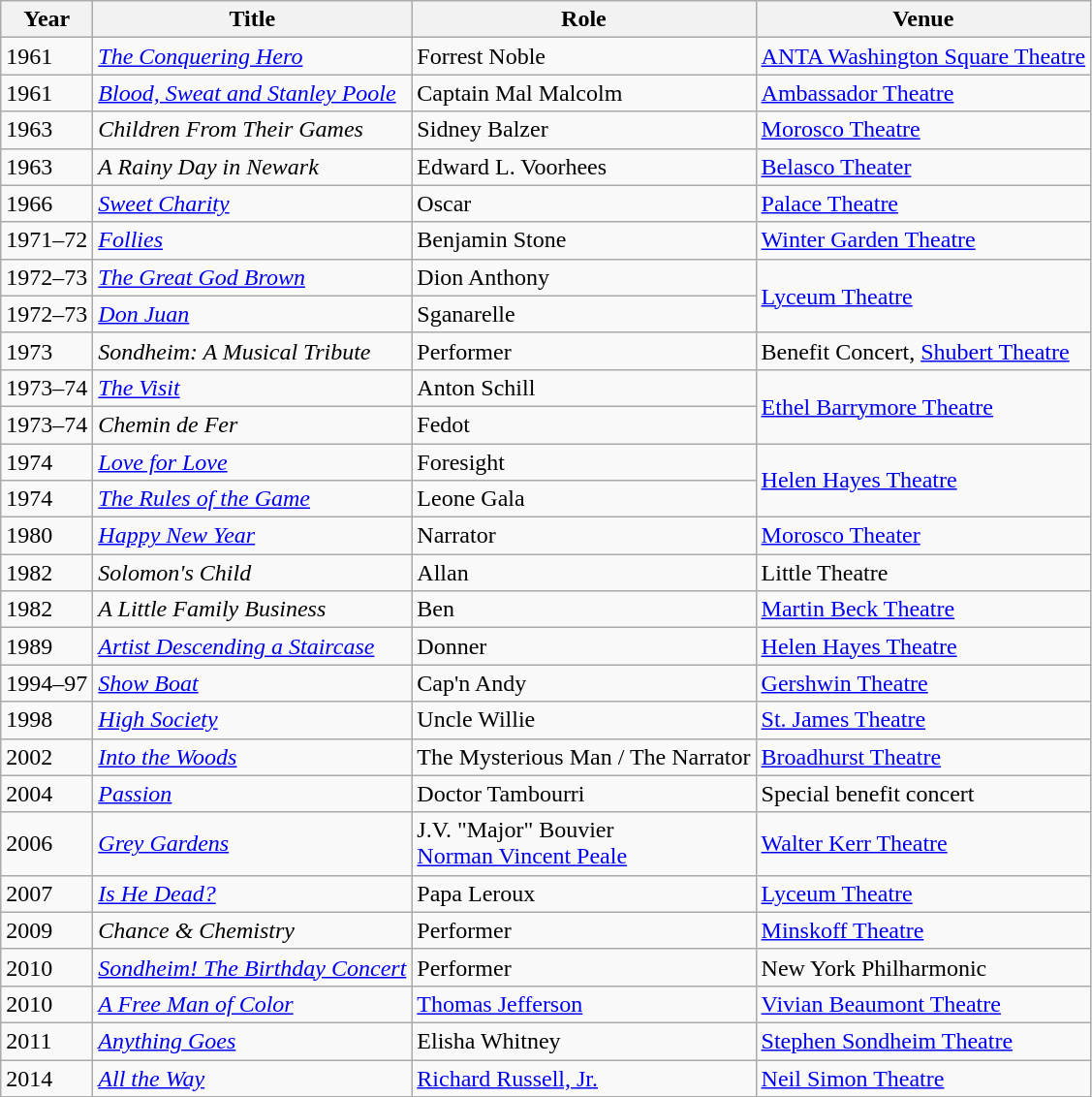<table class="wikitable sortable">
<tr>
<th>Year</th>
<th>Title</th>
<th>Role</th>
<th>Venue</th>
</tr>
<tr>
<td>1961</td>
<td><em><a href='#'>The Conquering Hero</a></em></td>
<td>Forrest Noble</td>
<td><a href='#'>ANTA Washington Square Theatre</a></td>
</tr>
<tr>
<td>1961</td>
<td><em><a href='#'>Blood, Sweat and Stanley Poole</a></em></td>
<td>Captain Mal Malcolm</td>
<td><a href='#'>Ambassador Theatre</a></td>
</tr>
<tr>
<td>1963</td>
<td><em>Children From Their Games</em></td>
<td>Sidney Balzer</td>
<td><a href='#'>Morosco Theatre</a></td>
</tr>
<tr>
<td>1963</td>
<td><em>A Rainy Day in Newark</em></td>
<td>Edward L. Voorhees</td>
<td><a href='#'>Belasco Theater</a></td>
</tr>
<tr>
<td>1966</td>
<td><em><a href='#'>Sweet Charity</a></em></td>
<td>Oscar</td>
<td><a href='#'>Palace Theatre</a></td>
</tr>
<tr>
<td>1971–72</td>
<td><em><a href='#'>Follies</a></em></td>
<td>Benjamin Stone</td>
<td><a href='#'>Winter Garden Theatre</a></td>
</tr>
<tr>
<td>1972–73</td>
<td><em><a href='#'>The Great God Brown</a></em></td>
<td>Dion Anthony</td>
<td rowspan=2><a href='#'>Lyceum Theatre</a></td>
</tr>
<tr>
<td>1972–73</td>
<td><em><a href='#'>Don Juan</a></em></td>
<td>Sganarelle</td>
</tr>
<tr>
<td>1973</td>
<td><em>Sondheim: A Musical Tribute</em></td>
<td>Performer</td>
<td>Benefit Concert, <a href='#'>Shubert Theatre</a></td>
</tr>
<tr>
<td>1973–74</td>
<td><em><a href='#'>The Visit</a></em></td>
<td>Anton Schill</td>
<td rowspan=2><a href='#'>Ethel Barrymore Theatre</a></td>
</tr>
<tr>
<td>1973–74</td>
<td><em>Chemin de Fer</em></td>
<td>Fedot</td>
</tr>
<tr>
<td>1974</td>
<td><em><a href='#'>Love for Love</a></em></td>
<td>Foresight</td>
<td rowspan=2><a href='#'>Helen Hayes Theatre</a></td>
</tr>
<tr>
<td>1974</td>
<td><em><a href='#'>The Rules of the Game</a></em></td>
<td>Leone Gala</td>
</tr>
<tr>
<td>1980</td>
<td><em><a href='#'>Happy New Year</a></em></td>
<td>Narrator</td>
<td><a href='#'>Morosco Theater</a></td>
</tr>
<tr>
<td>1982</td>
<td><em>Solomon's Child</em></td>
<td>Allan</td>
<td>Little Theatre</td>
</tr>
<tr>
<td>1982</td>
<td><em>A Little Family Business</em></td>
<td>Ben</td>
<td><a href='#'>Martin Beck Theatre</a></td>
</tr>
<tr>
<td>1989</td>
<td><em><a href='#'>Artist Descending a Staircase</a></em></td>
<td>Donner</td>
<td><a href='#'>Helen Hayes Theatre</a></td>
</tr>
<tr>
<td>1994–97</td>
<td><em><a href='#'>Show Boat</a></em></td>
<td>Cap'n Andy</td>
<td><a href='#'>Gershwin Theatre</a></td>
</tr>
<tr>
<td>1998</td>
<td><em><a href='#'>High Society</a></em></td>
<td>Uncle Willie</td>
<td><a href='#'>St. James Theatre</a></td>
</tr>
<tr>
<td>2002</td>
<td><em><a href='#'>Into the Woods</a></em></td>
<td>The Mysterious Man / The Narrator</td>
<td><a href='#'>Broadhurst Theatre</a></td>
</tr>
<tr>
<td>2004</td>
<td><em><a href='#'>Passion</a></em></td>
<td>Doctor Tambourri</td>
<td>Special benefit concert</td>
</tr>
<tr>
<td>2006</td>
<td><em><a href='#'>Grey Gardens</a></em></td>
<td>J.V. "Major" Bouvier <br><a href='#'>Norman Vincent Peale</a></td>
<td><a href='#'>Walter Kerr Theatre</a></td>
</tr>
<tr>
<td>2007</td>
<td><em><a href='#'>Is He Dead?</a></em></td>
<td>Papa Leroux</td>
<td><a href='#'>Lyceum Theatre</a></td>
</tr>
<tr>
<td>2009</td>
<td><em>Chance & Chemistry</em></td>
<td>Performer</td>
<td><a href='#'>Minskoff Theatre</a></td>
</tr>
<tr>
<td>2010</td>
<td><em><a href='#'>Sondheim! The Birthday Concert</a></em></td>
<td>Performer</td>
<td>New York Philharmonic</td>
</tr>
<tr>
<td>2010</td>
<td><em><a href='#'>A Free Man of Color</a></em></td>
<td><a href='#'>Thomas Jefferson</a></td>
<td><a href='#'>Vivian Beaumont Theatre</a></td>
</tr>
<tr>
<td>2011</td>
<td><em><a href='#'>Anything Goes</a></em></td>
<td>Elisha Whitney</td>
<td><a href='#'>Stephen Sondheim Theatre</a></td>
</tr>
<tr>
<td>2014</td>
<td><em><a href='#'>All the Way</a></em></td>
<td><a href='#'>Richard Russell, Jr.</a></td>
<td><a href='#'>Neil Simon Theatre</a></td>
</tr>
</table>
